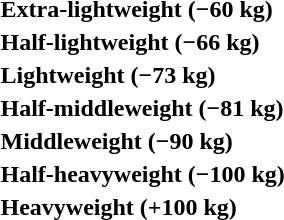<table>
<tr>
<th rowspan=2 style="text-align:left;">Extra-lightweight (−60 kg)</th>
<td rowspan=2></td>
<td rowspan=2></td>
<td></td>
</tr>
<tr>
<td></td>
</tr>
<tr>
<th rowspan=2 style="text-align:left;">Half-lightweight (−66 kg)</th>
<td rowspan=2></td>
<td rowspan=2></td>
<td></td>
</tr>
<tr>
<td></td>
</tr>
<tr>
<th rowspan=2 style="text-align:left;">Lightweight (−73 kg)</th>
<td rowspan=2></td>
<td rowspan=2></td>
<td></td>
</tr>
<tr>
<td></td>
</tr>
<tr>
<th rowspan=2 style="text-align:left;">Half-middleweight (−81 kg)</th>
<td rowspan=2></td>
<td rowspan=2></td>
<td></td>
</tr>
<tr>
<td></td>
</tr>
<tr>
<th rowspan=2 style="text-align:left;">Middleweight (−90 kg)</th>
<td rowspan=2></td>
<td rowspan=2></td>
<td></td>
</tr>
<tr>
<td></td>
</tr>
<tr>
<th rowspan=2 style="text-align:left;">Half-heavyweight (−100 kg)</th>
<td rowspan=2></td>
<td rowspan=2></td>
<td></td>
</tr>
<tr>
<td></td>
</tr>
<tr>
<th rowspan=2 style="text-align:left;">Heavyweight (+100 kg)</th>
<td rowspan=2></td>
<td rowspan=2></td>
<td></td>
</tr>
<tr>
<td></td>
</tr>
</table>
